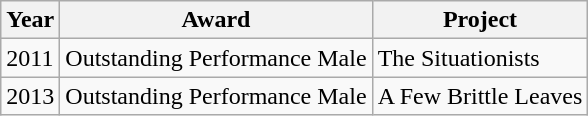<table class="wikitable">
<tr>
<th>Year</th>
<th>Award</th>
<th>Project</th>
</tr>
<tr>
<td>2011</td>
<td>Outstanding Performance Male</td>
<td>The Situationists</td>
</tr>
<tr>
<td>2013</td>
<td>Outstanding Performance Male</td>
<td>A Few Brittle Leaves</td>
</tr>
</table>
